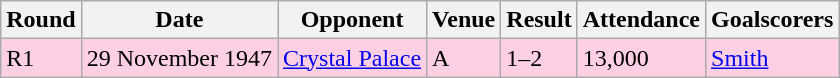<table class="wikitable">
<tr>
<th>Round</th>
<th>Date</th>
<th>Opponent</th>
<th>Venue</th>
<th>Result</th>
<th>Attendance</th>
<th>Goalscorers</th>
</tr>
<tr style="background-color: #ffd0e3;">
<td>R1</td>
<td>29 November 1947</td>
<td><a href='#'>Crystal Palace</a></td>
<td>A</td>
<td>1–2</td>
<td>13,000</td>
<td><a href='#'>Smith</a></td>
</tr>
</table>
